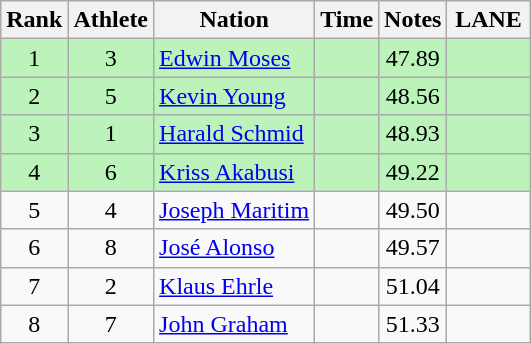<table class="wikitable sortable" style="text-align:center">
<tr>
<th>Rank</th>
<th>Athlete</th>
<th>Nation</th>
<th>Time</th>
<th>Notes</th>
<th style="width: 3em">LANE</th>
</tr>
<tr style="background:#bbf3bb;">
<td>1</td>
<td>3</td>
<td align=left><a href='#'>Edwin Moses</a></td>
<td align=left></td>
<td>47.89</td>
<td></td>
</tr>
<tr style="background:#bbf3bb;">
<td>2</td>
<td>5</td>
<td align=left><a href='#'>Kevin Young</a></td>
<td align=left></td>
<td>48.56</td>
<td></td>
</tr>
<tr style="background:#bbf3bb;">
<td>3</td>
<td>1</td>
<td align=left><a href='#'>Harald Schmid</a></td>
<td align=left></td>
<td>48.93</td>
<td></td>
</tr>
<tr style="background:#bbf3bb;">
<td>4</td>
<td>6</td>
<td align=left><a href='#'>Kriss Akabusi</a></td>
<td align=left></td>
<td>49.22</td>
<td></td>
</tr>
<tr>
<td>5</td>
<td>4</td>
<td align=left><a href='#'>Joseph Maritim</a></td>
<td align=left></td>
<td>49.50</td>
<td></td>
</tr>
<tr>
<td>6</td>
<td>8</td>
<td align=left><a href='#'>José Alonso</a></td>
<td align=left></td>
<td>49.57</td>
<td></td>
</tr>
<tr>
<td>7</td>
<td>2</td>
<td align=left><a href='#'>Klaus Ehrle</a></td>
<td align=left></td>
<td>51.04</td>
<td></td>
</tr>
<tr>
<td>8</td>
<td>7</td>
<td align=left><a href='#'>John Graham</a></td>
<td align=left></td>
<td>51.33</td>
<td></td>
</tr>
</table>
